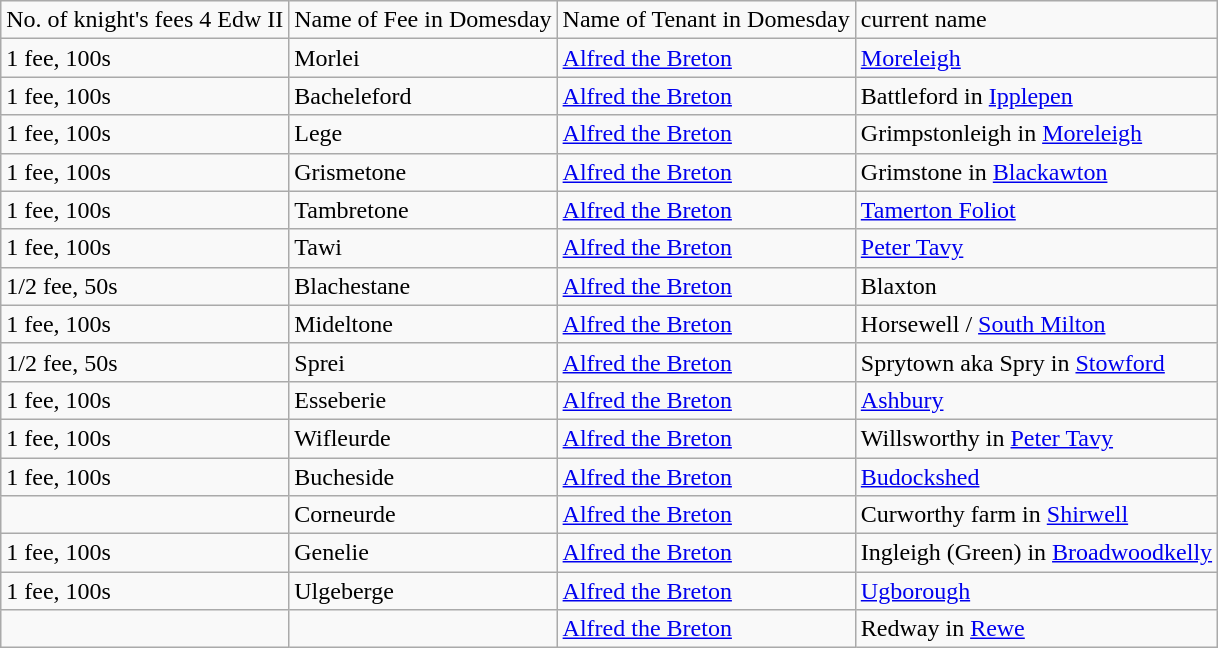<table class="wikitable">
<tr>
<td>No. of knight's fees  4 Edw II</td>
<td>Name of Fee in Domesday</td>
<td>Name of Tenant in Domesday</td>
<td>current name</td>
</tr>
<tr>
<td>1 fee, 100s</td>
<td>Morlei</td>
<td><a href='#'>Alfred  the Breton</a></td>
<td><a href='#'>Moreleigh</a></td>
</tr>
<tr>
<td>1 fee, 100s</td>
<td>Bacheleford</td>
<td><a href='#'>Alfred  the Breton</a></td>
<td>Battleford in <a href='#'>Ipplepen</a></td>
</tr>
<tr>
<td>1 fee, 100s</td>
<td>Lege</td>
<td><a href='#'>Alfred  the Breton</a></td>
<td>Grimpstonleigh in <a href='#'>Moreleigh</a></td>
</tr>
<tr>
<td>1 fee, 100s</td>
<td>Grismetone</td>
<td><a href='#'>Alfred  the Breton</a></td>
<td>Grimstone in <a href='#'>Blackawton</a></td>
</tr>
<tr>
<td>1 fee, 100s</td>
<td>Tambretone</td>
<td><a href='#'>Alfred  the Breton</a></td>
<td><a href='#'>Tamerton  Foliot</a></td>
</tr>
<tr>
<td>1 fee, 100s</td>
<td>Tawi</td>
<td><a href='#'>Alfred  the Breton</a></td>
<td><a href='#'>Peter Tavy</a></td>
</tr>
<tr>
<td>1/2 fee, 50s</td>
<td>Blachestane</td>
<td><a href='#'>Alfred  the Breton</a></td>
<td>Blaxton</td>
</tr>
<tr>
<td>1 fee, 100s</td>
<td>Mideltone</td>
<td><a href='#'>Alfred  the Breton</a></td>
<td>Horsewell / <a href='#'>South Milton</a></td>
</tr>
<tr>
<td>1/2 fee, 50s</td>
<td>Sprei</td>
<td><a href='#'>Alfred  the Breton</a></td>
<td>Sprytown aka Spry in <a href='#'>Stowford</a></td>
</tr>
<tr>
<td>1 fee, 100s</td>
<td>Esseberie</td>
<td><a href='#'>Alfred  the Breton</a></td>
<td><a href='#'>Ashbury</a></td>
</tr>
<tr>
<td>1 fee, 100s</td>
<td>Wifleurde</td>
<td><a href='#'>Alfred  the Breton</a></td>
<td>Willsworthy in <a href='#'>Peter Tavy</a></td>
</tr>
<tr>
<td>1 fee, 100s</td>
<td>Bucheside</td>
<td><a href='#'>Alfred  the Breton</a></td>
<td><a href='#'>Budockshed</a></td>
</tr>
<tr>
<td></td>
<td>Corneurde</td>
<td><a href='#'>Alfred  the Breton</a></td>
<td>Curworthy farm in <a href='#'>Shirwell</a></td>
</tr>
<tr>
<td>1 fee, 100s</td>
<td>Genelie</td>
<td><a href='#'>Alfred  the Breton</a></td>
<td>Ingleigh (Green) in <a href='#'>Broadwoodkelly</a></td>
</tr>
<tr>
<td>1 fee, 100s</td>
<td>Ulgeberge</td>
<td><a href='#'>Alfred  the Breton</a></td>
<td><a href='#'>Ugborough</a></td>
</tr>
<tr>
<td></td>
<td></td>
<td><a href='#'>Alfred  the Breton</a></td>
<td>Redway in <a href='#'>Rewe</a></td>
</tr>
</table>
